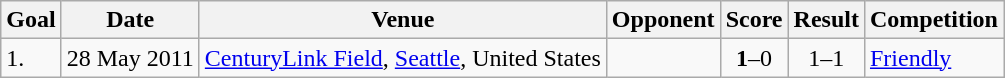<table class="wikitable plainrowheaders sortable">
<tr>
<th>Goal</th>
<th>Date</th>
<th>Venue</th>
<th>Opponent</th>
<th>Score</th>
<th>Result</th>
<th>Competition</th>
</tr>
<tr>
<td>1.</td>
<td>28 May 2011</td>
<td><a href='#'>CenturyLink Field</a>, <a href='#'>Seattle</a>, United States</td>
<td></td>
<td align=center><strong>1</strong>–0</td>
<td align=center>1–1</td>
<td><a href='#'>Friendly</a></td>
</tr>
</table>
